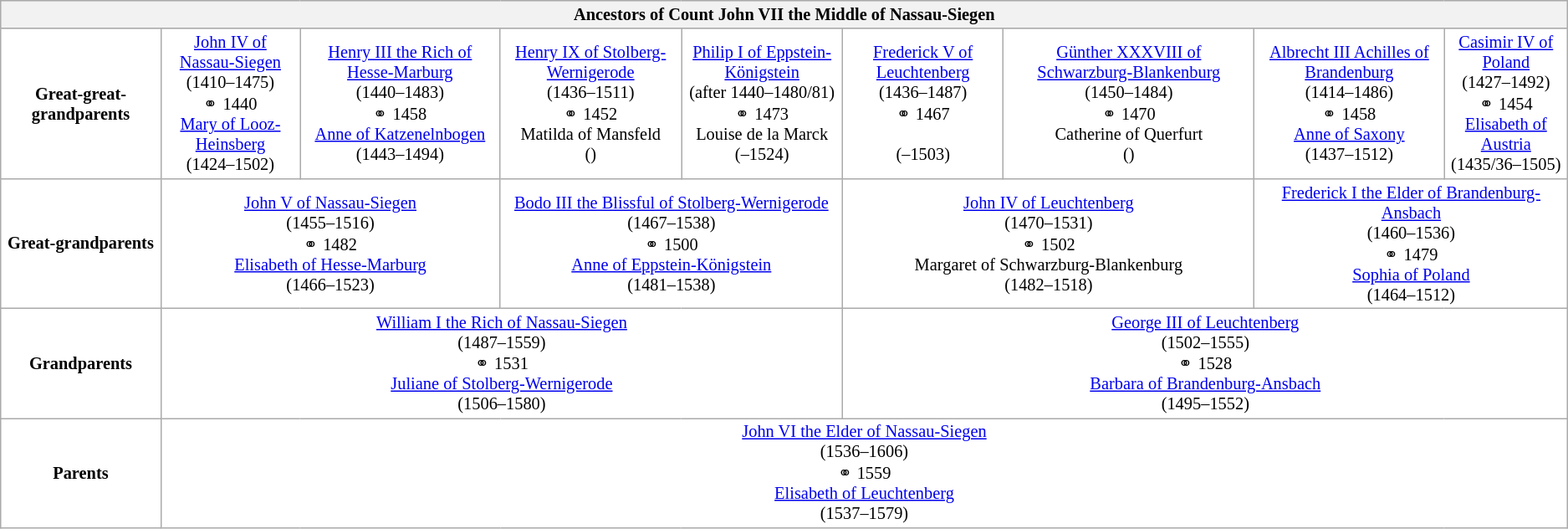<table class="wikitable" style="background:#FFFFFF; font-size:85%; text-align:center">
<tr bgcolor="#E0E0E0">
<th colspan="9">Ancestors of Count John VII the Middle of Nassau-Siegen</th>
</tr>
<tr>
<td><strong>Great-great-grandparents</strong></td>
<td colspan="1"><a href='#'>John IV of Nassau-Siegen</a><br>(1410–1475)<br>⚭ 1440<br><a href='#'>Mary of Looz-Heinsberg</a><br>(1424–1502)</td>
<td colspan="1"><a href='#'>Henry III the Rich of Hesse-Marburg</a><br>(1440–1483)<br>⚭ 1458<br><a href='#'>Anne of Katzenelnbogen</a><br>(1443–1494)</td>
<td colspan="1"><a href='#'>Henry IX of Stolberg-Wernigerode</a><br>(1436–1511)<br>⚭ 1452<br>Matilda of Mansfeld<br>()</td>
<td colspan="1"><a href='#'>Philip I of Eppstein-Königstein</a><br>(after 1440–1480/81)<br>⚭ 1473<br>Louise de la Marck<br>(–1524)</td>
<td colspan="1"><a href='#'>Frederick V of Leuchtenberg</a><br>(1436–1487)<br>⚭ 1467<br><br>(–1503)</td>
<td colspan="1"><a href='#'>Günther XXXVIII of Schwarzburg-Blankenburg</a><br>(1450–1484)<br>⚭ 1470<br>Catherine of Querfurt<br>()</td>
<td colspan="1"><a href='#'>Albrecht III Achilles of Brandenburg</a><br>(1414–1486)<br>⚭ 1458<br><a href='#'>Anne of Saxony</a><br>(1437–1512)</td>
<td colspan="1"><a href='#'>Casimir IV of Poland</a><br>(1427–1492)<br>⚭ 1454<br><a href='#'>Elisabeth of Austria</a><br>(1435/36–1505)</td>
</tr>
<tr>
<td><strong>Great-grandparents</strong></td>
<td colspan="2"><a href='#'>John V of Nassau-Siegen</a><br>(1455–1516)<br>⚭ 1482<br><a href='#'>Elisabeth of Hesse-Marburg</a><br>(1466–1523)</td>
<td colspan="2"><a href='#'>Bodo III the Blissful of Stolberg-Wernigerode</a><br>(1467–1538)<br>⚭ 1500<br><a href='#'>Anne of Eppstein-Königstein</a><br>(1481–1538)</td>
<td colspan="2"><a href='#'>John IV of Leuchtenberg</a><br>(1470–1531)<br>⚭ 1502<br>Margaret of Schwarzburg-Blankenburg<br>(1482–1518)</td>
<td colspan="2"><a href='#'>Frederick I the Elder of Brandenburg-Ansbach</a><br>(1460–1536)<br>⚭ 1479<br><a href='#'>Sophia of Poland</a><br>(1464–1512)</td>
</tr>
<tr>
<td><strong>Grandparents</strong></td>
<td colspan="4"><a href='#'>William I the Rich of Nassau-Siegen</a><br>(1487–1559)<br>⚭ 1531<br><a href='#'>Juliane of Stolberg-Wernigerode</a><br>(1506–1580)</td>
<td colspan="4"><a href='#'>George III of Leuchtenberg</a><br>(1502–1555)<br>⚭ 1528<br><a href='#'>Barbara of Brandenburg-Ansbach</a><br>(1495–1552)</td>
</tr>
<tr>
<td><strong>Parents</strong></td>
<td colspan="8"><a href='#'>John VI the Elder of Nassau-Siegen</a><br>(1536–1606)<br>⚭ 1559<br><a href='#'>Elisabeth of Leuchtenberg</a><br>(1537–1579)</td>
</tr>
</table>
